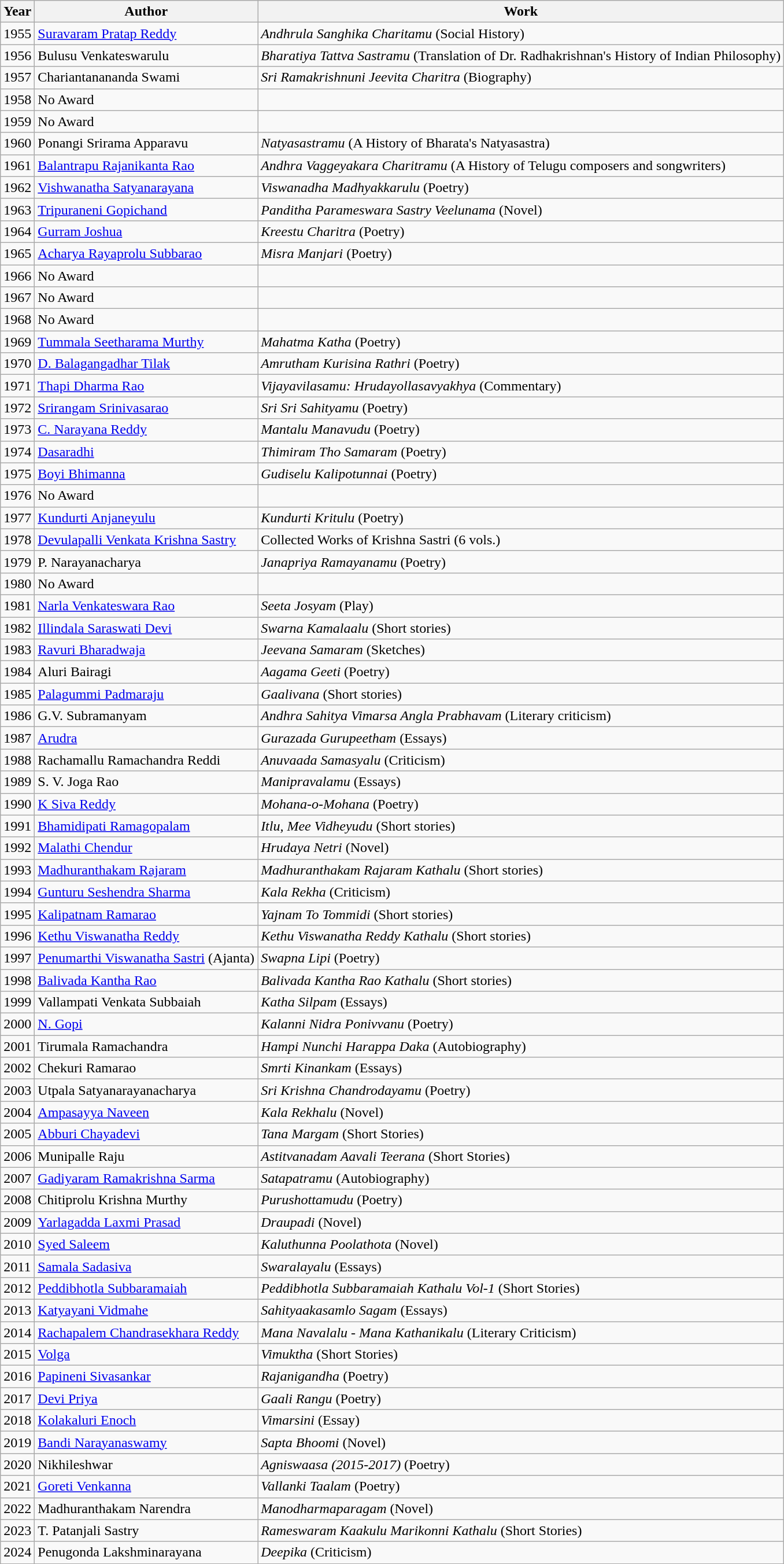<table class="wikitable">
<tr>
<th>Year</th>
<th>Author</th>
<th>Work</th>
</tr>
<tr>
<td>1955</td>
<td><a href='#'>Suravaram Pratap Reddy</a></td>
<td><em>Andhrula Sanghika Charitamu</em> (Social History)</td>
</tr>
<tr>
<td>1956</td>
<td>Bulusu Venkateswarulu</td>
<td><em>Bharatiya Tattva Sastramu</em> (Translation of Dr. Radhakrishnan's History of Indian Philosophy)</td>
</tr>
<tr>
<td>1957</td>
<td>Chariantanananda Swami</td>
<td><em>Sri Ramakrishnuni Jeevita Charitra</em> (Biography)</td>
</tr>
<tr>
<td>1958</td>
<td>No Award</td>
<td></td>
</tr>
<tr>
<td>1959</td>
<td>No Award</td>
<td></td>
</tr>
<tr>
<td>1960</td>
<td>Ponangi Srirama Apparavu</td>
<td><em>Natyasastramu</em> (A History of Bharata's Natyasastra)</td>
</tr>
<tr>
<td>1961</td>
<td><a href='#'>Balantrapu Rajanikanta Rao</a></td>
<td><em>Andhra Vaggeyakara Charitramu</em> (A History of Telugu composers and songwriters)</td>
</tr>
<tr>
<td>1962</td>
<td><a href='#'>Vishwanatha Satyanarayana</a></td>
<td><em>Viswanadha Madhyakkarulu</em> (Poetry)</td>
</tr>
<tr>
<td>1963</td>
<td><a href='#'>Tripuraneni Gopichand</a></td>
<td><em>Panditha Parameswara Sastry Veelunama</em> (Novel)</td>
</tr>
<tr>
<td>1964</td>
<td><a href='#'>Gurram Joshua</a></td>
<td><em>Kreestu Charitra</em> (Poetry)</td>
</tr>
<tr>
<td>1965</td>
<td><a href='#'>Acharya Rayaprolu Subbarao</a></td>
<td><em>Misra Manjari</em> (Poetry)</td>
</tr>
<tr>
<td>1966</td>
<td>No Award</td>
<td></td>
</tr>
<tr>
<td>1967</td>
<td>No Award</td>
<td></td>
</tr>
<tr>
<td>1968</td>
<td>No Award</td>
<td></td>
</tr>
<tr>
<td>1969</td>
<td><a href='#'>Tummala Seetharama Murthy</a></td>
<td><em>Mahatma Katha</em> (Poetry)</td>
</tr>
<tr>
<td>1970</td>
<td><a href='#'>D. Balagangadhar Tilak</a></td>
<td><em>Amrutham Kurisina Rathri</em> (Poetry)</td>
</tr>
<tr>
<td>1971</td>
<td><a href='#'>Thapi Dharma Rao</a></td>
<td><em>Vijayavilasamu: Hrudayollasavyakhya</em> (Commentary)</td>
</tr>
<tr>
<td>1972</td>
<td><a href='#'>Srirangam Srinivasarao</a></td>
<td><em>Sri Sri Sahityamu</em> (Poetry)</td>
</tr>
<tr>
<td>1973</td>
<td><a href='#'>C. Narayana Reddy</a></td>
<td><em>Mantalu Manavudu</em> (Poetry)</td>
</tr>
<tr>
<td>1974</td>
<td><a href='#'>Dasaradhi</a></td>
<td><em>Thimiram Tho Samaram</em> (Poetry)</td>
</tr>
<tr>
<td>1975</td>
<td><a href='#'>Boyi Bhimanna</a></td>
<td><em>Gudiselu Kalipotunnai</em> (Poetry)</td>
</tr>
<tr>
<td>1976</td>
<td>No Award</td>
<td></td>
</tr>
<tr>
<td>1977</td>
<td><a href='#'>Kundurti Anjaneyulu</a></td>
<td><em>Kundurti Kritulu</em> (Poetry)</td>
</tr>
<tr>
<td>1978</td>
<td><a href='#'>Devulapalli Venkata Krishna Sastry</a></td>
<td>Collected Works of Krishna Sastri (6 vols.)</td>
</tr>
<tr>
<td>1979</td>
<td>P. Narayanacharya</td>
<td><em>Janapriya Ramayanamu</em> (Poetry)</td>
</tr>
<tr>
<td>1980</td>
<td>No Award</td>
<td></td>
</tr>
<tr>
<td>1981</td>
<td><a href='#'>Narla Venkateswara Rao</a></td>
<td><em>Seeta Josyam</em> (Play)</td>
</tr>
<tr>
<td>1982</td>
<td><a href='#'>Illindala Saraswati Devi</a></td>
<td><em>Swarna Kamalaalu</em> (Short stories)</td>
</tr>
<tr>
<td>1983</td>
<td><a href='#'>Ravuri Bharadwaja</a></td>
<td><em>Jeevana Samaram</em> (Sketches)</td>
</tr>
<tr>
<td>1984</td>
<td>Aluri Bairagi</td>
<td><em>Aagama Geeti</em> (Poetry)</td>
</tr>
<tr>
<td>1985</td>
<td><a href='#'>Palagummi Padmaraju</a></td>
<td><em>Gaalivana</em> (Short stories)</td>
</tr>
<tr>
<td>1986</td>
<td>G.V. Subramanyam</td>
<td><em>Andhra Sahitya Vimarsa Angla Prabhavam</em> (Literary criticism)</td>
</tr>
<tr>
<td>1987</td>
<td><a href='#'>Arudra</a></td>
<td><em>Gurazada Gurupeetham</em> (Essays)</td>
</tr>
<tr>
<td>1988</td>
<td>Rachamallu Ramachandra Reddi</td>
<td><em>Anuvaada Samasyalu</em> (Criticism)</td>
</tr>
<tr>
<td>1989</td>
<td>S. V. Joga Rao</td>
<td><em>Manipravalamu</em> (Essays)</td>
</tr>
<tr>
<td>1990</td>
<td><a href='#'>K Siva Reddy</a></td>
<td><em>Mohana-o-Mohana</em> (Poetry)</td>
</tr>
<tr>
<td>1991</td>
<td><a href='#'>Bhamidipati Ramagopalam</a></td>
<td><em>Itlu, Mee Vidheyudu</em> (Short stories)</td>
</tr>
<tr>
<td>1992</td>
<td><a href='#'>Malathi Chendur</a></td>
<td><em>Hrudaya Netri</em> (Novel)</td>
</tr>
<tr>
<td>1993</td>
<td><a href='#'>Madhuranthakam Rajaram</a></td>
<td><em>Madhuranthakam Rajaram Kathalu</em> (Short stories)</td>
</tr>
<tr>
<td>1994</td>
<td><a href='#'>Gunturu Seshendra Sharma</a></td>
<td><em>Kala Rekha</em> (Criticism)</td>
</tr>
<tr>
<td>1995</td>
<td><a href='#'>Kalipatnam Ramarao</a></td>
<td><em>Yajnam To Tommidi</em> (Short stories)</td>
</tr>
<tr>
<td>1996</td>
<td><a href='#'>Kethu Viswanatha Reddy</a></td>
<td><em>Kethu Viswanatha Reddy Kathalu</em> (Short stories)</td>
</tr>
<tr>
<td>1997</td>
<td><a href='#'>Penumarthi Viswanatha Sastri</a> (Ajanta)</td>
<td><em>Swapna Lipi</em> (Poetry)</td>
</tr>
<tr>
<td>1998</td>
<td><a href='#'>Balivada Kantha Rao</a></td>
<td><em>Balivada Kantha Rao Kathalu</em> (Short stories)</td>
</tr>
<tr>
<td>1999</td>
<td>Vallampati Venkata Subbaiah</td>
<td><em>Katha Silpam</em> (Essays)</td>
</tr>
<tr>
<td>2000</td>
<td><a href='#'>N. Gopi</a></td>
<td><em>Kalanni Nidra Ponivvanu</em> (Poetry)</td>
</tr>
<tr>
<td>2001</td>
<td>Tirumala Ramachandra</td>
<td><em>Hampi Nunchi Harappa Daka</em> (Autobiography)</td>
</tr>
<tr>
<td>2002</td>
<td>Chekuri Ramarao</td>
<td><em>Smrti Kinankam</em> (Essays)</td>
</tr>
<tr>
<td>2003</td>
<td>Utpala Satyanarayanacharya</td>
<td><em>Sri Krishna Chandrodayamu</em> (Poetry)</td>
</tr>
<tr>
<td>2004</td>
<td><a href='#'>Ampasayya Naveen</a></td>
<td><em>Kala Rekhalu</em> (Novel)</td>
</tr>
<tr>
<td>2005</td>
<td><a href='#'>Abburi Chayadevi</a></td>
<td><em>Tana Margam</em> (Short Stories)</td>
</tr>
<tr>
<td>2006</td>
<td>Munipalle Raju</td>
<td><em>Astitvanadam Aavali Teerana</em> (Short Stories)</td>
</tr>
<tr>
<td>2007</td>
<td><a href='#'>Gadiyaram Ramakrishna Sarma</a></td>
<td><em>Satapatramu</em> (Autobiography)</td>
</tr>
<tr>
<td>2008</td>
<td>Chitiprolu Krishna Murthy</td>
<td><em>Purushottamudu</em> (Poetry)</td>
</tr>
<tr>
<td>2009</td>
<td><a href='#'>Yarlagadda Laxmi Prasad</a></td>
<td><em>Draupadi</em> (Novel)</td>
</tr>
<tr>
<td>2010</td>
<td><a href='#'>Syed Saleem</a></td>
<td><em>Kaluthunna Poolathota</em> (Novel)</td>
</tr>
<tr>
<td>2011</td>
<td><a href='#'>Samala Sadasiva</a></td>
<td><em>Swaralayalu</em> (Essays)</td>
</tr>
<tr>
<td>2012</td>
<td><a href='#'>Peddibhotla Subbaramaiah</a></td>
<td><em>Peddibhotla Subbaramaiah Kathalu Vol-1</em> (Short Stories)</td>
</tr>
<tr>
<td>2013</td>
<td><a href='#'>Katyayani Vidmahe</a></td>
<td><em>Sahityaakasamlo Sagam</em> (Essays)</td>
</tr>
<tr>
<td>2014</td>
<td><a href='#'>Rachapalem Chandrasekhara Reddy</a></td>
<td><em>Mana Navalalu - Mana Kathanikalu</em> (Literary Criticism)</td>
</tr>
<tr>
<td>2015</td>
<td><a href='#'>Volga</a></td>
<td><em>Vimuktha</em> (Short Stories)</td>
</tr>
<tr>
<td>2016</td>
<td><a href='#'>Papineni Sivasankar</a></td>
<td><em>Rajanigandha</em> (Poetry)</td>
</tr>
<tr>
<td>2017</td>
<td><a href='#'>Devi Priya</a></td>
<td><em>Gaali Rangu</em> (Poetry)</td>
</tr>
<tr>
<td>2018</td>
<td><a href='#'>Kolakaluri Enoch</a></td>
<td><em>Vimarsini</em> (Essay)</td>
</tr>
<tr>
<td>2019</td>
<td><a href='#'>Bandi Narayanaswamy</a></td>
<td><em>Sapta Bhoomi</em> (Novel)</td>
</tr>
<tr>
<td>2020</td>
<td>Nikhileshwar</td>
<td><em>Agniswaasa (2015-2017)</em> (Poetry)</td>
</tr>
<tr>
<td>2021</td>
<td><a href='#'>Goreti Venkanna</a></td>
<td><em>Vallanki Taalam</em> (Poetry)</td>
</tr>
<tr>
<td>2022</td>
<td>Madhuranthakam Narendra</td>
<td><em>Manodharmaparagam</em> (Novel)</td>
</tr>
<tr>
<td>2023</td>
<td>T. Patanjali Sastry</td>
<td><em>Rameswaram Kaakulu Marikonni Kathalu</em> (Short Stories)</td>
</tr>
<tr>
<td>2024</td>
<td>Penugonda Lakshminarayana</td>
<td><em>Deepika</em> (Criticism)</td>
</tr>
</table>
